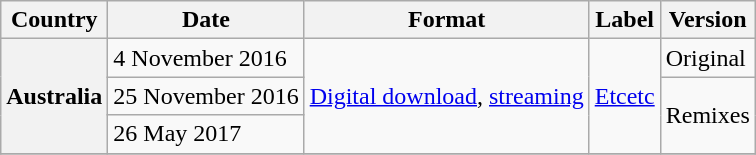<table class="wikitable plainrowheaders">
<tr>
<th scope="col">Country</th>
<th scope="col">Date</th>
<th scope="col">Format</th>
<th scope="col">Label</th>
<th scope="col">Version</th>
</tr>
<tr>
<th scope="row" rowspan="3">Australia</th>
<td>4 November 2016</td>
<td rowspan="3"><a href='#'>Digital download</a>, <a href='#'>streaming</a></td>
<td rowspan="3"><a href='#'>Etcetc</a></td>
<td>Original</td>
</tr>
<tr>
<td>25 November 2016 </td>
<td rowspan="2">Remixes</td>
</tr>
<tr>
<td>26 May 2017 </td>
</tr>
<tr>
</tr>
</table>
